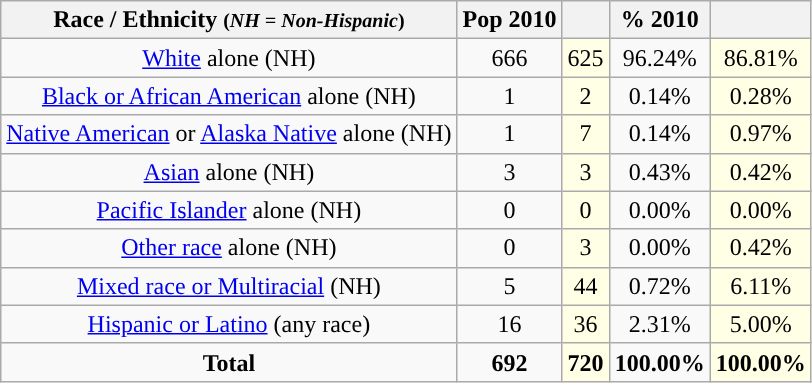<table class="wikitable" style="text-align:center;">
<tr>
<th>Race / Ethnicity <small>(<em>NH = Non-Hispanic</em>)</small></th>
<th>Pop 2010</th>
<th></th>
<th>% 2010</th>
<th></th>
</tr>
<tr>
<td><a href='#'>White</a> alone (NH)</td>
<td>666</td>
<td style='background: #ffffe6;'>625</td>
<td>96.24%</td>
<td style='background: #ffffe6;'>86.81%</td>
</tr>
<tr>
<td><a href='#'>Black or African American</a> alone (NH)</td>
<td>1</td>
<td style='background: #ffffe6;'>2</td>
<td>0.14%</td>
<td style='background: #ffffe6;'>0.28%</td>
</tr>
<tr>
<td><a href='#'>Native American</a> or <a href='#'>Alaska Native</a> alone (NH)</td>
<td>1</td>
<td style='background: #ffffe6;'>7</td>
<td>0.14%</td>
<td style='background: #ffffe6;'>0.97%</td>
</tr>
<tr>
<td><a href='#'>Asian</a> alone (NH)</td>
<td>3</td>
<td style='background: #ffffe6;'>3</td>
<td>0.43%</td>
<td style='background: #ffffe6;'>0.42%</td>
</tr>
<tr>
<td><a href='#'>Pacific Islander</a> alone (NH)</td>
<td>0</td>
<td style='background: #ffffe6;'>0</td>
<td>0.00%</td>
<td style='background: #ffffe6;'>0.00%</td>
</tr>
<tr>
<td><a href='#'>Other race</a> alone (NH)</td>
<td>0</td>
<td style='background: #ffffe6;'>3</td>
<td>0.00%</td>
<td style='background: #ffffe6;'>0.42%</td>
</tr>
<tr>
<td><a href='#'>Mixed race or Multiracial</a> (NH)</td>
<td>5</td>
<td style='background: #ffffe6;'>44</td>
<td>0.72%</td>
<td style='background: #ffffe6;'>6.11%</td>
</tr>
<tr>
<td><a href='#'>Hispanic or Latino</a> (any race)</td>
<td>16</td>
<td style='background: #ffffe6;'>36</td>
<td>2.31%</td>
<td style='background: #ffffe6;'>5.00%</td>
</tr>
<tr>
<td><strong>Total</strong></td>
<td><strong>692</strong></td>
<td style='background: #ffffe6;'><strong>720</strong></td>
<td><strong>100.00%</strong></td>
<td style='background: #ffffe6;'><strong>100.00%</strong></td>
</tr>
</table>
